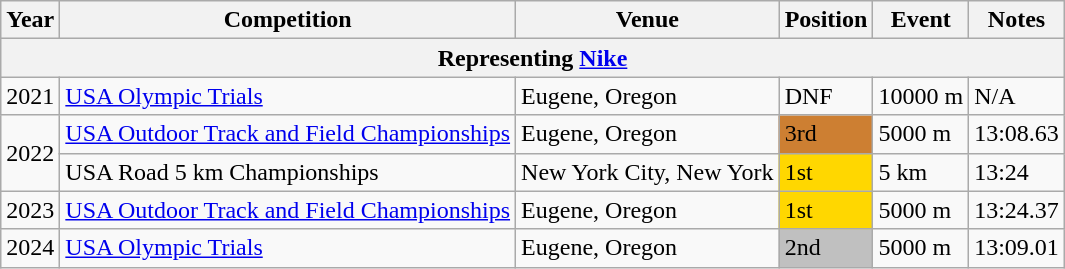<table class="wikitable">
<tr>
<th>Year</th>
<th>Competition</th>
<th>Venue</th>
<th>Position</th>
<th>Event</th>
<th>Notes</th>
</tr>
<tr>
<th colspan="6">Representing <a href='#'>Nike</a></th>
</tr>
<tr>
<td>2021</td>
<td><a href='#'>USA Olympic Trials</a></td>
<td>Eugene, Oregon</td>
<td>DNF</td>
<td>10000 m</td>
<td>N/A</td>
</tr>
<tr>
<td rowspan="2">2022</td>
<td><a href='#'>USA Outdoor Track and Field Championships</a></td>
<td>Eugene, Oregon</td>
<td bgcolor=#CD7F32>3rd</td>
<td>5000 m</td>
<td>13:08.63</td>
</tr>
<tr>
<td>USA Road 5 km Championships</td>
<td>New York City, New York</td>
<td bgcolor=gold>1st</td>
<td>5 km</td>
<td>13:24</td>
</tr>
<tr>
<td>2023</td>
<td><a href='#'>USA Outdoor Track and Field Championships</a></td>
<td>Eugene, Oregon</td>
<td bgcolor=gold>1st</td>
<td>5000 m</td>
<td>13:24.37</td>
</tr>
<tr>
<td>2024</td>
<td><a href='#'>USA Olympic Trials</a></td>
<td>Eugene, Oregon</td>
<td bgcolor=silver>2nd</td>
<td>5000 m</td>
<td>13:09.01</td>
</tr>
</table>
